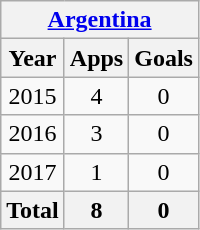<table class="wikitable" style="text-align:center">
<tr>
<th colspan=3><a href='#'>Argentina</a></th>
</tr>
<tr>
<th>Year</th>
<th>Apps</th>
<th>Goals</th>
</tr>
<tr>
<td>2015</td>
<td>4</td>
<td>0</td>
</tr>
<tr>
<td>2016</td>
<td>3</td>
<td>0</td>
</tr>
<tr>
<td>2017</td>
<td>1</td>
<td>0</td>
</tr>
<tr>
<th>Total</th>
<th>8</th>
<th>0</th>
</tr>
</table>
